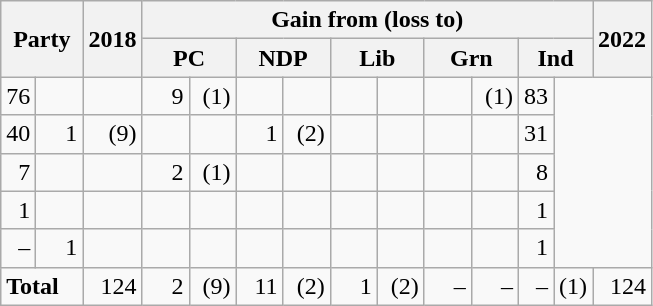<table class="wikitable" style="text-align:right">
<tr>
<th rowspan="2" colspan="2">Party</th>
<th rowspan="2" style="width:1em;">2018</th>
<th colspan="10">Gain from (loss to)</th>
<th rowspan="2" style="width:1em;">2022</th>
</tr>
<tr>
<th colspan="2">PC</th>
<th colspan="2">NDP</th>
<th colspan="2">Lib</th>
<th colspan="2">Grn</th>
<th colspan="2">Ind</th>
</tr>
<tr>
<td>76</td>
<td style="width:1.5em;"></td>
<td style="width:1.5em;"></td>
<td style="width:1.5em;">9</td>
<td style="width:1.5em;">(1)</td>
<td style="width:1.5em;"></td>
<td style="width:1.5em;"></td>
<td style="width:1.5em;"></td>
<td style="width:1.5em;"></td>
<td style="width:1.5em;"></td>
<td style="width:1.5em;">(1)</td>
<td>83</td>
</tr>
<tr>
<td>40</td>
<td>1</td>
<td>(9)</td>
<td></td>
<td></td>
<td>1</td>
<td>(2)</td>
<td></td>
<td></td>
<td></td>
<td></td>
<td>31</td>
</tr>
<tr>
<td>7</td>
<td></td>
<td></td>
<td>2</td>
<td>(1)</td>
<td></td>
<td></td>
<td></td>
<td></td>
<td></td>
<td></td>
<td>8</td>
</tr>
<tr>
<td>1</td>
<td></td>
<td></td>
<td></td>
<td></td>
<td></td>
<td></td>
<td></td>
<td></td>
<td></td>
<td></td>
<td>1</td>
</tr>
<tr>
<td>–</td>
<td>1</td>
<td></td>
<td></td>
<td></td>
<td></td>
<td></td>
<td></td>
<td></td>
<td></td>
<td></td>
<td>1</td>
</tr>
<tr>
<td colspan="2" style="text-align:left;"><strong>Total</strong></td>
<td>124</td>
<td>2</td>
<td>(9)</td>
<td>11</td>
<td>(2)</td>
<td>1</td>
<td>(2)</td>
<td>–</td>
<td>–</td>
<td>–</td>
<td>(1)</td>
<td>124</td>
</tr>
</table>
